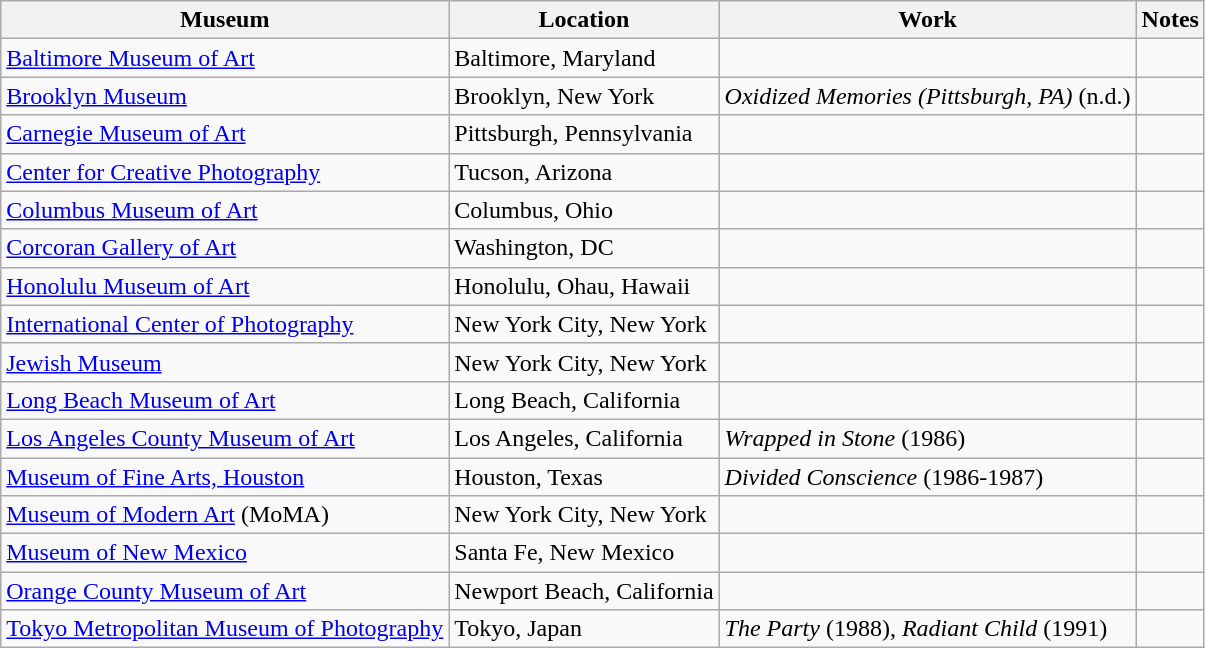<table class="wikitable sortable">
<tr>
<th>Museum</th>
<th>Location</th>
<th>Work</th>
<th>Notes</th>
</tr>
<tr>
<td><a href='#'>Baltimore Museum of Art</a></td>
<td>Baltimore, Maryland</td>
<td></td>
<td></td>
</tr>
<tr>
<td><a href='#'>Brooklyn Museum</a></td>
<td>Brooklyn, New York</td>
<td><em>Oxidized Memories (Pittsburgh, PA)</em> (n.d.)</td>
<td></td>
</tr>
<tr>
<td><a href='#'>Carnegie Museum of Art</a></td>
<td>Pittsburgh, Pennsylvania</td>
<td></td>
<td></td>
</tr>
<tr>
<td><a href='#'>Center for Creative Photography</a></td>
<td>Tucson, Arizona</td>
<td></td>
<td></td>
</tr>
<tr>
<td><a href='#'>Columbus Museum of Art</a></td>
<td>Columbus, Ohio</td>
<td></td>
<td></td>
</tr>
<tr>
<td><a href='#'>Corcoran Gallery of Art</a></td>
<td>Washington, DC</td>
<td></td>
<td></td>
</tr>
<tr>
<td><a href='#'>Honolulu Museum of Art</a></td>
<td>Honolulu, Ohau, Hawaii</td>
<td></td>
<td></td>
</tr>
<tr>
<td><a href='#'>International Center of Photography</a></td>
<td>New York City, New York</td>
<td></td>
<td></td>
</tr>
<tr>
<td><a href='#'>Jewish Museum</a></td>
<td>New York City, New York</td>
<td></td>
<td></td>
</tr>
<tr>
<td><a href='#'>Long Beach Museum of Art</a></td>
<td>Long Beach, California</td>
<td></td>
<td></td>
</tr>
<tr>
<td><a href='#'>Los Angeles County Museum of Art</a></td>
<td>Los Angeles, California</td>
<td><em>Wrapped in Stone</em> (1986)</td>
<td></td>
</tr>
<tr>
<td><a href='#'>Museum of Fine Arts, Houston</a></td>
<td>Houston, Texas</td>
<td><em>Divided Conscience</em> (1986-1987)</td>
<td></td>
</tr>
<tr>
<td><a href='#'>Museum of Modern Art</a> (MoMA)</td>
<td>New York City, New York</td>
<td></td>
<td></td>
</tr>
<tr>
<td><a href='#'>Museum of New Mexico</a></td>
<td>Santa Fe, New Mexico</td>
<td></td>
<td></td>
</tr>
<tr>
<td><a href='#'>Orange County Museum of Art</a></td>
<td>Newport Beach, California</td>
<td></td>
<td></td>
</tr>
<tr>
<td><a href='#'>Tokyo Metropolitan Museum of Photography</a></td>
<td>Tokyo, Japan</td>
<td><em>The Party</em> (1988), <em>Radiant Child</em> (1991)</td>
<td></td>
</tr>
</table>
